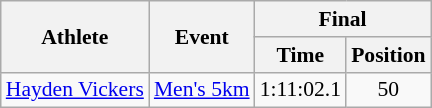<table class="wikitable" border="1" style="font-size:90%">
<tr>
<th rowspan=2>Athlete</th>
<th rowspan=2>Event</th>
<th colspan=2>Final</th>
</tr>
<tr>
<th>Time</th>
<th>Position</th>
</tr>
<tr>
<td rowspan=1><a href='#'>Hayden Vickers</a></td>
<td><a href='#'>Men's 5km</a></td>
<td align=center>1:11:02.1</td>
<td align=center>50</td>
</tr>
</table>
